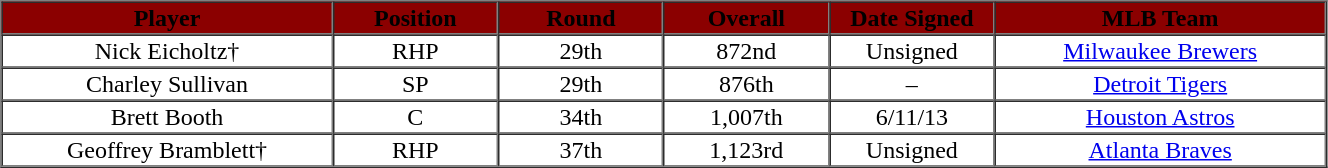<table cellpadding="1" border="1" cellspacing="0" width="70%">
<tr>
<th bgcolor="#8B0000" width="20%"><span>Player</span></th>
<th bgcolor="#8B0000" width="10%"><span>Position</span></th>
<th bgcolor="#8B0000" width="10%"><span>Round</span></th>
<th bgcolor="#8B0000" width="10%"><span>Overall</span></th>
<th bgcolor="#8B0000" width="10%"><span>Date Signed</span></th>
<th bgcolor="#8B0000" width="20%"><span>MLB Team</span></th>
</tr>
<tr align="center">
<td>Nick Eicholtz†</td>
<td>RHP</td>
<td>29th</td>
<td>872nd</td>
<td>Unsigned</td>
<td><a href='#'>Milwaukee Brewers</a></td>
</tr>
<tr align="center">
<td>Charley Sullivan</td>
<td>SP</td>
<td>29th</td>
<td>876th</td>
<td>–</td>
<td><a href='#'>Detroit Tigers</a></td>
</tr>
<tr align="center">
<td>Brett Booth</td>
<td>C</td>
<td>34th</td>
<td>1,007th</td>
<td>6/11/13</td>
<td><a href='#'>Houston Astros</a></td>
</tr>
<tr align="center">
<td>Geoffrey Bramblett†</td>
<td>RHP</td>
<td>37th</td>
<td>1,123rd</td>
<td>Unsigned</td>
<td><a href='#'>Atlanta Braves</a></td>
</tr>
</table>
